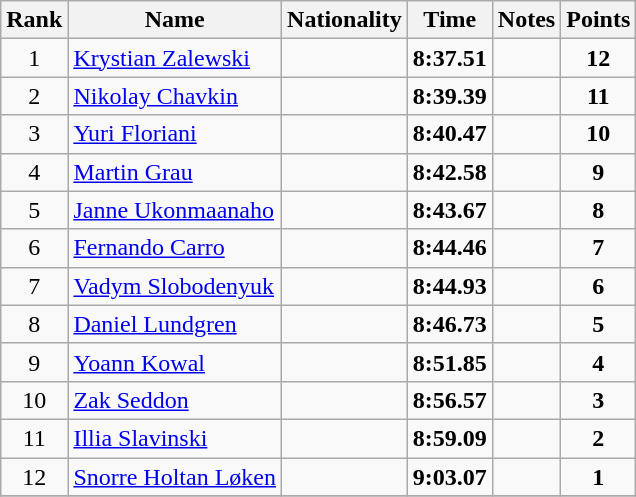<table class="wikitable sortable" style="text-align:center">
<tr>
<th>Rank</th>
<th>Name</th>
<th>Nationality</th>
<th>Time</th>
<th>Notes</th>
<th>Points</th>
</tr>
<tr>
<td>1</td>
<td align=left><a href='#'>Krystian Zalewski</a></td>
<td align=left></td>
<td><strong>8:37.51</strong></td>
<td></td>
<td><strong>12</strong></td>
</tr>
<tr>
<td>2</td>
<td align=left><a href='#'>Nikolay Chavkin</a></td>
<td align=left></td>
<td><strong>8:39.39</strong></td>
<td></td>
<td><strong>11</strong></td>
</tr>
<tr>
<td>3</td>
<td align=left><a href='#'>Yuri Floriani</a></td>
<td align=left></td>
<td><strong>8:40.47</strong></td>
<td></td>
<td><strong>10</strong></td>
</tr>
<tr>
<td>4</td>
<td align=left><a href='#'>Martin Grau</a></td>
<td align=left></td>
<td><strong>8:42.58</strong></td>
<td></td>
<td><strong>9</strong></td>
</tr>
<tr>
<td>5</td>
<td align=left><a href='#'>Janne Ukonmaanaho</a></td>
<td align=left></td>
<td><strong>8:43.67</strong></td>
<td></td>
<td><strong>8</strong></td>
</tr>
<tr>
<td>6</td>
<td align=left><a href='#'>Fernando Carro</a></td>
<td align=left></td>
<td><strong>8:44.46</strong></td>
<td></td>
<td><strong>7</strong></td>
</tr>
<tr>
<td>7</td>
<td align=left><a href='#'>Vadym Slobodenyuk</a></td>
<td align=left></td>
<td><strong>8:44.93</strong></td>
<td></td>
<td><strong>6</strong></td>
</tr>
<tr>
<td>8</td>
<td align=left><a href='#'>Daniel Lundgren</a></td>
<td align=left></td>
<td><strong>8:46.73</strong></td>
<td></td>
<td><strong>5</strong></td>
</tr>
<tr>
<td>9</td>
<td align=left><a href='#'>Yoann Kowal</a></td>
<td align=left></td>
<td><strong>8:51.85</strong></td>
<td></td>
<td><strong>4</strong></td>
</tr>
<tr>
<td>10</td>
<td align=left><a href='#'>Zak Seddon</a></td>
<td align=left></td>
<td><strong>8:56.57</strong></td>
<td></td>
<td><strong>3</strong></td>
</tr>
<tr>
<td>11</td>
<td align=left><a href='#'>Illia Slavinski</a></td>
<td align=left></td>
<td><strong>8:59.09</strong></td>
<td></td>
<td><strong>2</strong></td>
</tr>
<tr>
<td>12</td>
<td align=left><a href='#'>Snorre Holtan Løken</a></td>
<td align=left></td>
<td><strong>9:03.07</strong></td>
<td></td>
<td><strong>1</strong></td>
</tr>
<tr>
</tr>
</table>
